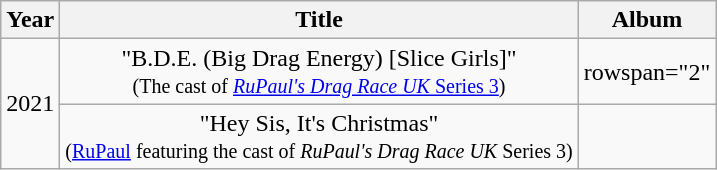<table class="wikitable">
<tr>
<th scope="col">Year</th>
<th scope="col">Title</th>
<th scope="col">Album</th>
</tr>
<tr>
<td rowspan="2">2021</td>
<td style="text-align: center;">"B.D.E. (Big Drag Energy) [Slice Girls]"<br><small>(The cast of <a href='#'><em>RuPaul's Drag Race UK</em> Series 3</a>)</small></td>
<td>rowspan="2" </td>
</tr>
<tr>
<td style="text-align: center;">"Hey Sis, It's Christmas"<br><small>(<a href='#'>RuPaul</a> featuring the cast of <em>RuPaul's Drag Race UK</em> Series 3)</small></td>
</tr>
</table>
